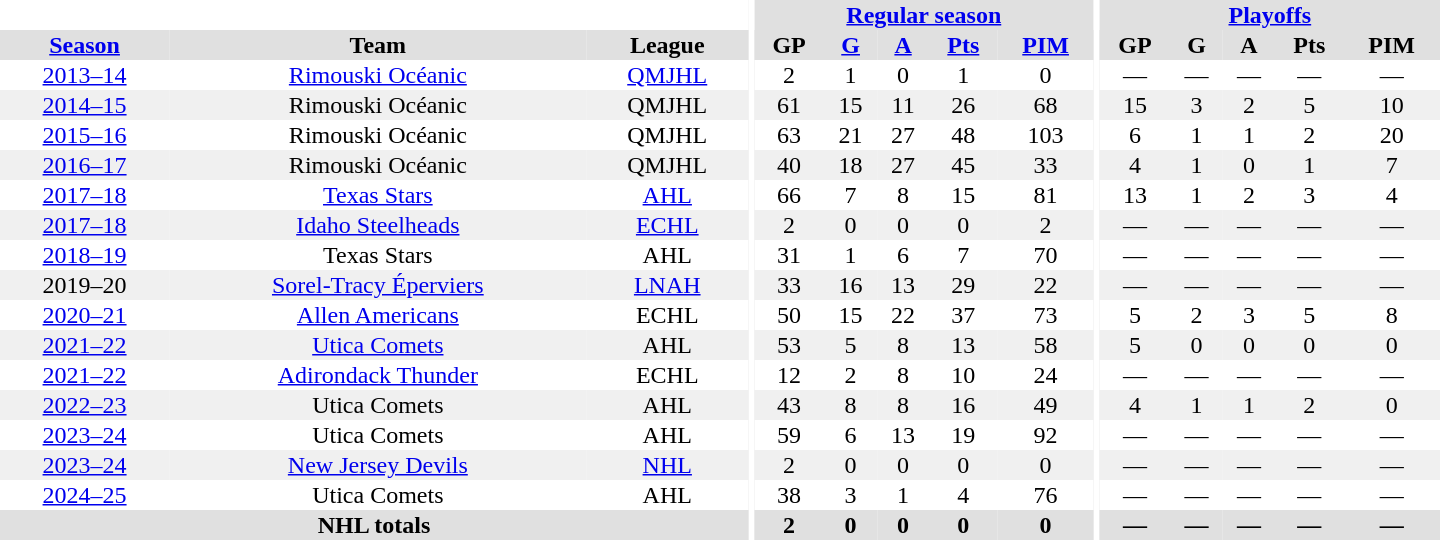<table border="0" cellpadding="1" cellspacing="0" style="text-align:center; width:60em;">
<tr bgcolor="#e0e0e0">
<th colspan="3" bgcolor="#ffffff"></th>
<th rowspan="99" bgcolor="#ffffff"></th>
<th colspan="5"><a href='#'>Regular season</a></th>
<th rowspan="99" bgcolor="#ffffff"></th>
<th colspan="5"><a href='#'>Playoffs</a></th>
</tr>
<tr bgcolor="#e0e0e0">
<th><a href='#'>Season</a></th>
<th>Team</th>
<th>League</th>
<th>GP</th>
<th><a href='#'>G</a></th>
<th><a href='#'>A</a></th>
<th><a href='#'>Pts</a></th>
<th><a href='#'>PIM</a></th>
<th>GP</th>
<th>G</th>
<th>A</th>
<th>Pts</th>
<th>PIM</th>
</tr>
<tr>
<td><a href='#'>2013–14</a></td>
<td><a href='#'>Rimouski Océanic</a></td>
<td><a href='#'>QMJHL</a></td>
<td>2</td>
<td>1</td>
<td>0</td>
<td>1</td>
<td>0</td>
<td>—</td>
<td>—</td>
<td>—</td>
<td>—</td>
<td>—</td>
</tr>
<tr bgcolor="f0f0f0">
<td><a href='#'>2014–15</a></td>
<td>Rimouski Océanic</td>
<td>QMJHL</td>
<td>61</td>
<td>15</td>
<td>11</td>
<td>26</td>
<td>68</td>
<td>15</td>
<td>3</td>
<td>2</td>
<td>5</td>
<td>10</td>
</tr>
<tr>
<td><a href='#'>2015–16</a></td>
<td>Rimouski Océanic</td>
<td>QMJHL</td>
<td>63</td>
<td>21</td>
<td>27</td>
<td>48</td>
<td>103</td>
<td>6</td>
<td>1</td>
<td>1</td>
<td>2</td>
<td>20</td>
</tr>
<tr bgcolor="f0f0f0">
<td><a href='#'>2016–17</a></td>
<td>Rimouski Océanic</td>
<td>QMJHL</td>
<td>40</td>
<td>18</td>
<td>27</td>
<td>45</td>
<td>33</td>
<td>4</td>
<td>1</td>
<td>0</td>
<td>1</td>
<td>7</td>
</tr>
<tr>
<td><a href='#'>2017–18</a></td>
<td><a href='#'>Texas Stars</a></td>
<td><a href='#'>AHL</a></td>
<td>66</td>
<td>7</td>
<td>8</td>
<td>15</td>
<td>81</td>
<td>13</td>
<td>1</td>
<td>2</td>
<td>3</td>
<td>4</td>
</tr>
<tr bgcolor="f0f0f0">
<td><a href='#'>2017–18</a></td>
<td><a href='#'>Idaho Steelheads</a></td>
<td><a href='#'>ECHL</a></td>
<td>2</td>
<td>0</td>
<td>0</td>
<td>0</td>
<td>2</td>
<td>—</td>
<td>—</td>
<td>—</td>
<td>—</td>
<td>—</td>
</tr>
<tr>
<td><a href='#'>2018–19</a></td>
<td>Texas Stars</td>
<td>AHL</td>
<td>31</td>
<td>1</td>
<td>6</td>
<td>7</td>
<td>70</td>
<td>—</td>
<td>—</td>
<td>—</td>
<td>—</td>
<td>—</td>
</tr>
<tr bgcolor="f0f0f0">
<td>2019–20</td>
<td><a href='#'>Sorel-Tracy Éperviers</a></td>
<td><a href='#'>LNAH</a></td>
<td>33</td>
<td>16</td>
<td>13</td>
<td>29</td>
<td>22</td>
<td>—</td>
<td>—</td>
<td>—</td>
<td>—</td>
<td>—</td>
</tr>
<tr>
<td><a href='#'>2020–21</a></td>
<td><a href='#'>Allen Americans</a></td>
<td>ECHL</td>
<td>50</td>
<td>15</td>
<td>22</td>
<td>37</td>
<td>73</td>
<td>5</td>
<td>2</td>
<td>3</td>
<td>5</td>
<td>8</td>
</tr>
<tr bgcolor="f0f0f0">
<td><a href='#'>2021–22</a></td>
<td><a href='#'>Utica Comets</a></td>
<td>AHL</td>
<td>53</td>
<td>5</td>
<td>8</td>
<td>13</td>
<td>58</td>
<td>5</td>
<td>0</td>
<td>0</td>
<td>0</td>
<td>0</td>
</tr>
<tr>
<td><a href='#'>2021–22</a></td>
<td><a href='#'>Adirondack Thunder</a></td>
<td>ECHL</td>
<td>12</td>
<td>2</td>
<td>8</td>
<td>10</td>
<td>24</td>
<td>—</td>
<td>—</td>
<td>—</td>
<td>—</td>
<td>—</td>
</tr>
<tr bgcolor="f0f0f0">
<td><a href='#'>2022–23</a></td>
<td>Utica Comets</td>
<td>AHL</td>
<td>43</td>
<td>8</td>
<td>8</td>
<td>16</td>
<td>49</td>
<td>4</td>
<td>1</td>
<td>1</td>
<td>2</td>
<td>0</td>
</tr>
<tr>
<td><a href='#'>2023–24</a></td>
<td>Utica Comets</td>
<td>AHL</td>
<td>59</td>
<td>6</td>
<td>13</td>
<td>19</td>
<td>92</td>
<td>—</td>
<td>—</td>
<td>—</td>
<td>—</td>
<td>—</td>
</tr>
<tr bgcolor="f0f0f0">
<td><a href='#'>2023–24</a></td>
<td><a href='#'>New Jersey Devils</a></td>
<td><a href='#'>NHL</a></td>
<td>2</td>
<td>0</td>
<td>0</td>
<td>0</td>
<td>0</td>
<td>—</td>
<td>—</td>
<td>—</td>
<td>—</td>
<td>—</td>
</tr>
<tr>
<td><a href='#'>2024–25</a></td>
<td>Utica Comets</td>
<td>AHL</td>
<td>38</td>
<td>3</td>
<td>1</td>
<td>4</td>
<td>76</td>
<td>—</td>
<td>—</td>
<td>—</td>
<td>—</td>
<td>—</td>
</tr>
<tr bgcolor="#e0e0e0">
<th colspan="3">NHL totals</th>
<th>2</th>
<th>0</th>
<th>0</th>
<th>0</th>
<th>0</th>
<th>—</th>
<th>—</th>
<th>—</th>
<th>—</th>
<th>—</th>
</tr>
</table>
